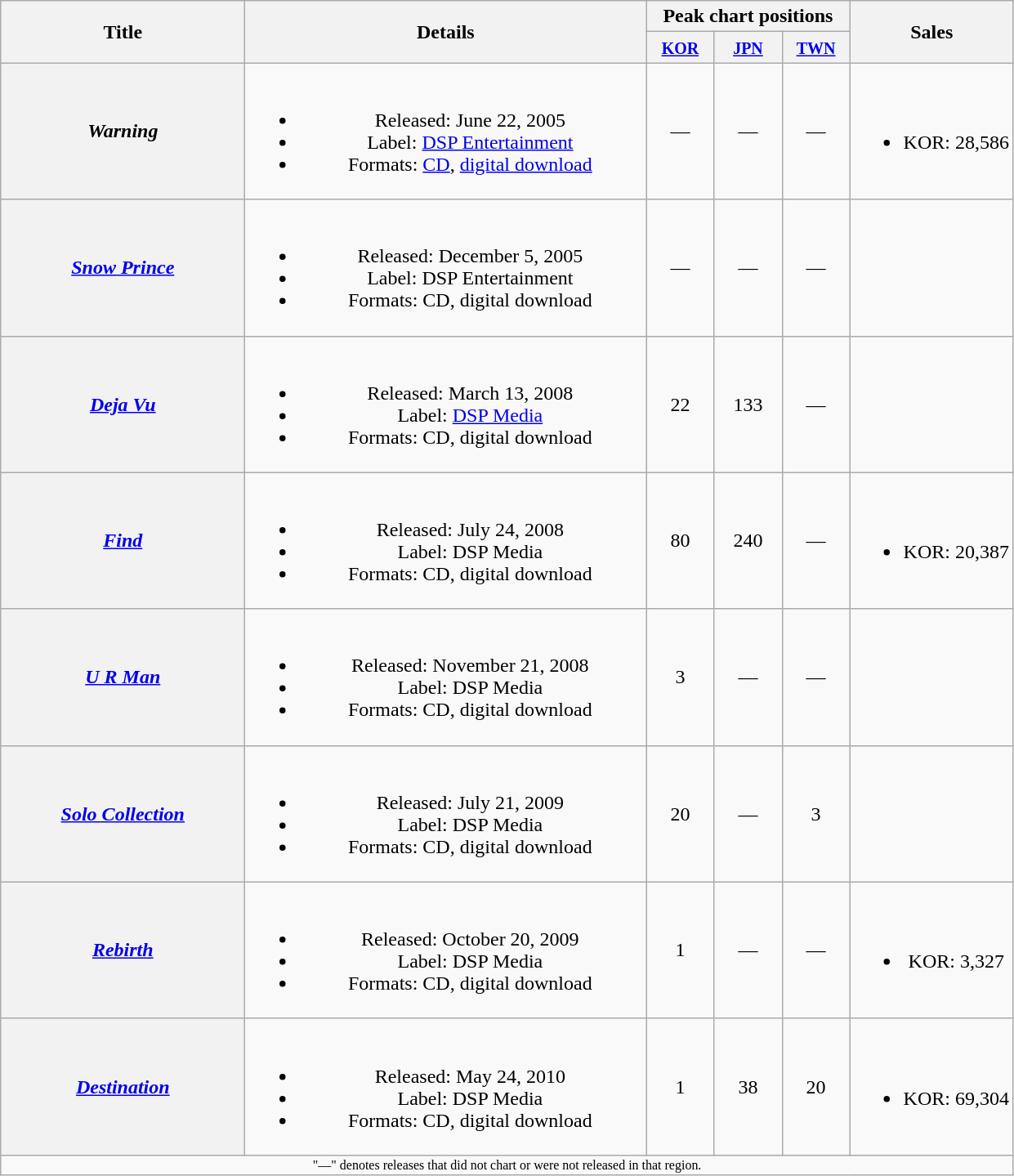<table class="wikitable plainrowheaders" style="text-align:center;">
<tr>
<th scope="col" rowspan="2" style="width:12em;">Title</th>
<th scope="col" rowspan="2" style="width:20em;">Details</th>
<th colspan="3">Peak chart positions</th>
<th rowspan="2">Sales</th>
</tr>
<tr>
<th style="width:3em;"><small><a href='#'>KOR</a></small><br></th>
<th style="width:3em;"><small><a href='#'>JPN</a></small><br></th>
<th style="width:3em;"><small><a href='#'>TWN</a></small><br></th>
</tr>
<tr>
<th scope="row"><em>Warning</em></th>
<td><br><ul><li>Released: June 22, 2005 </li><li>Label: <a href='#'>DSP Entertainment</a></li><li>Formats: <a href='#'>CD</a>, <a href='#'>digital download</a></li></ul></td>
<td>—</td>
<td>—</td>
<td>—</td>
<td><br><ul><li>KOR: 28,586</li></ul></td>
</tr>
<tr>
<th scope="row"><em><a href='#'>Snow Prince</a></em></th>
<td><br><ul><li>Released: December 5, 2005 </li><li>Label: DSP Entertainment</li><li>Formats: CD, digital download</li></ul></td>
<td>—</td>
<td>—</td>
<td>—</td>
<td></td>
</tr>
<tr>
<th scope="row"><em><a href='#'>Deja Vu</a></em></th>
<td><br><ul><li>Released: March 13, 2008 </li><li>Label: <a href='#'>DSP Media</a></li><li>Formats: CD, digital download</li></ul></td>
<td>22</td>
<td>133</td>
<td>—</td>
<td></td>
</tr>
<tr>
<th scope="row"><em><a href='#'>Find</a></em></th>
<td><br><ul><li>Released: July 24, 2008 </li><li>Label: DSP Media</li><li>Formats: CD, digital download</li></ul></td>
<td>80</td>
<td>240</td>
<td>—</td>
<td><br><ul><li>KOR: 20,387</li></ul></td>
</tr>
<tr>
<th scope="row"><em><a href='#'>U R Man</a></em></th>
<td><br><ul><li>Released: November 21, 2008 </li><li>Label: DSP Media</li><li>Formats: CD, digital download</li></ul></td>
<td>3</td>
<td>—</td>
<td>—</td>
<td></td>
</tr>
<tr>
<th scope="row"><em><a href='#'>Solo Collection</a></em></th>
<td><br><ul><li>Released: July 21, 2009 </li><li>Label: DSP Media</li><li>Formats: CD, digital download</li></ul></td>
<td>20</td>
<td>—</td>
<td>3</td>
<td></td>
</tr>
<tr>
<th scope="row"><em><a href='#'>Rebirth</a></em></th>
<td><br><ul><li>Released: October 20, 2009 </li><li>Label: DSP Media</li><li>Formats: CD, digital download</li></ul></td>
<td>1</td>
<td>—</td>
<td>—</td>
<td><br><ul><li>KOR: 3,327</li></ul></td>
</tr>
<tr>
<th scope="row"><em><a href='#'>Destination</a></em></th>
<td><br><ul><li>Released: May 24, 2010 </li><li>Label: DSP Media</li><li>Formats: CD, digital download</li></ul></td>
<td>1</td>
<td>38</td>
<td>20</td>
<td><br><ul><li>KOR: 69,304</li></ul></td>
</tr>
<tr>
<td colspan="6" style="font-size:8pt;">"—" denotes releases that did not chart or were not released in that region.</td>
</tr>
</table>
